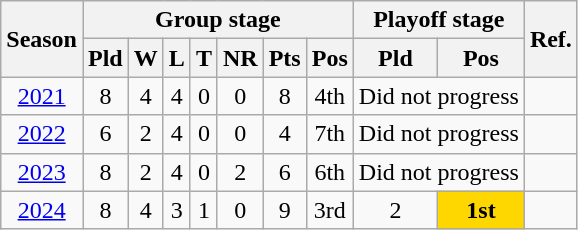<table class="wikitable" style="text-align: center">
<tr>
<th rowspan=2>Season</th>
<th colspan=7>Group stage</th>
<th colspan=2>Playoff stage</th>
<th rowspan=2>Ref.</th>
</tr>
<tr>
<th>Pld</th>
<th>W</th>
<th>L</th>
<th>T</th>
<th>NR</th>
<th>Pts</th>
<th>Pos</th>
<th>Pld</th>
<th>Pos</th>
</tr>
<tr>
<td><a href='#'>2021</a></td>
<td>8</td>
<td>4</td>
<td>4</td>
<td>0</td>
<td>0</td>
<td>8</td>
<td>4th</td>
<td colspan=2>Did not progress</td>
<td></td>
</tr>
<tr>
<td><a href='#'>2022</a></td>
<td>6</td>
<td>2</td>
<td>4</td>
<td>0</td>
<td>0</td>
<td>4</td>
<td>7th</td>
<td colspan=2>Did not progress</td>
<td></td>
</tr>
<tr>
<td><a href='#'>2023</a></td>
<td>8</td>
<td>2</td>
<td>4</td>
<td>0</td>
<td>2</td>
<td>6</td>
<td>6th</td>
<td colspan=2>Did not progress</td>
<td></td>
</tr>
<tr>
<td><a href='#'>2024</a></td>
<td>8</td>
<td>4</td>
<td>3</td>
<td>1</td>
<td>0</td>
<td>9</td>
<td>3rd</td>
<td>2</td>
<td bgcolor=gold><strong>1st</strong></td>
<td></td>
</tr>
</table>
